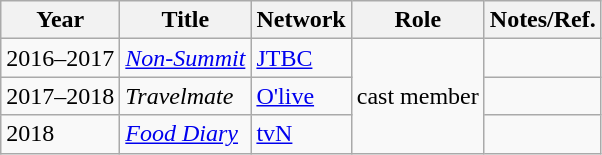<table class="wikitable sortable">
<tr>
<th>Year</th>
<th>Title</th>
<th>Network</th>
<th>Role</th>
<th>Notes/Ref.</th>
</tr>
<tr>
<td>2016–2017</td>
<td><em><a href='#'>Non-Summit</a></em></td>
<td><a href='#'>JTBC</a></td>
<td rowspan=3>cast member</td>
<td></td>
</tr>
<tr>
<td>2017–2018</td>
<td><em>Travelmate</em></td>
<td><a href='#'>O'live</a></td>
<td></td>
</tr>
<tr>
<td>2018</td>
<td><em><a href='#'>Food Diary</a></em></td>
<td><a href='#'>tvN</a></td>
<td></td>
</tr>
</table>
